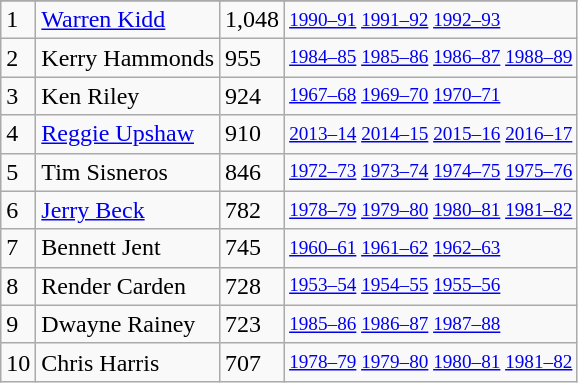<table class="wikitable">
<tr>
</tr>
<tr>
<td>1</td>
<td><a href='#'>Warren Kidd</a></td>
<td>1,048</td>
<td style="font-size:80%;"><a href='#'>1990–91</a> <a href='#'>1991–92</a> <a href='#'>1992–93</a></td>
</tr>
<tr>
<td>2</td>
<td>Kerry Hammonds</td>
<td>955</td>
<td style="font-size:80%;"><a href='#'>1984–85</a> <a href='#'>1985–86</a> <a href='#'>1986–87</a> <a href='#'>1988–89</a></td>
</tr>
<tr>
<td>3</td>
<td>Ken Riley</td>
<td>924</td>
<td style="font-size:80%;"><a href='#'>1967–68</a> <a href='#'>1969–70</a> <a href='#'>1970–71</a></td>
</tr>
<tr>
<td>4</td>
<td><a href='#'>Reggie Upshaw</a></td>
<td>910</td>
<td style="font-size:80%;"><a href='#'>2013–14</a> <a href='#'>2014–15</a> <a href='#'>2015–16</a> <a href='#'>2016–17</a></td>
</tr>
<tr>
<td>5</td>
<td>Tim Sisneros</td>
<td>846</td>
<td style="font-size:80%;"><a href='#'>1972–73</a> <a href='#'>1973–74</a> <a href='#'>1974–75</a> <a href='#'>1975–76</a></td>
</tr>
<tr>
<td>6</td>
<td><a href='#'>Jerry Beck</a></td>
<td>782</td>
<td style="font-size:80%;"><a href='#'>1978–79</a> <a href='#'>1979–80</a> <a href='#'>1980–81</a> <a href='#'>1981–82</a></td>
</tr>
<tr>
<td>7</td>
<td>Bennett Jent</td>
<td>745</td>
<td style="font-size:80%;"><a href='#'>1960–61</a> <a href='#'>1961–62</a> <a href='#'>1962–63</a></td>
</tr>
<tr>
<td>8</td>
<td>Render Carden</td>
<td>728</td>
<td style="font-size:80%;"><a href='#'>1953–54</a> <a href='#'>1954–55</a> <a href='#'>1955–56</a></td>
</tr>
<tr>
<td>9</td>
<td>Dwayne Rainey</td>
<td>723</td>
<td style="font-size:80%;"><a href='#'>1985–86</a> <a href='#'>1986–87</a> <a href='#'>1987–88</a></td>
</tr>
<tr>
<td>10</td>
<td>Chris Harris</td>
<td>707</td>
<td style="font-size:80%;"><a href='#'>1978–79</a> <a href='#'>1979–80</a> <a href='#'>1980–81</a> <a href='#'>1981–82</a></td>
</tr>
</table>
